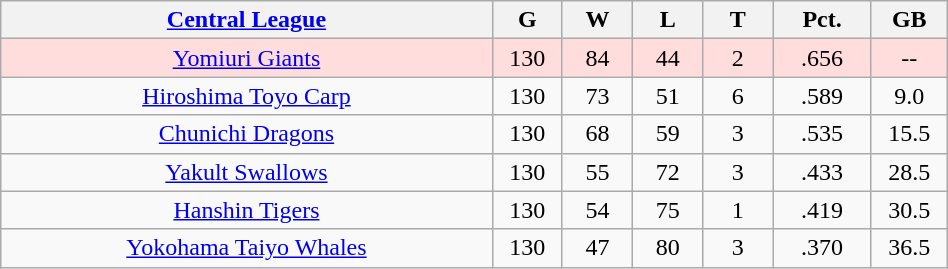<table class="wikitable"  style="width:50%; text-align:center;">
<tr>
<th style="width:35%;"><a href='#'>Central League</a></th>
<th style="width:5%;">G</th>
<th style="width:5%;">W</th>
<th style="width:5%;">L</th>
<th style="width:5%;">T</th>
<th style="width:7%;">Pct.</th>
<th style="width:5%;">GB</th>
</tr>
<tr style="background:#fdd;">
<td><a href='#'>Yomiuri Giants</a></td>
<td>130</td>
<td>84</td>
<td>44</td>
<td>2</td>
<td>.656</td>
<td>--</td>
</tr>
<tr align=center>
<td><a href='#'>Hiroshima Toyo Carp</a></td>
<td>130</td>
<td>73</td>
<td>51</td>
<td>6</td>
<td>.589</td>
<td>9.0</td>
</tr>
<tr align=center>
<td><a href='#'>Chunichi Dragons</a></td>
<td>130</td>
<td>68</td>
<td>59</td>
<td>3</td>
<td>.535</td>
<td>15.5</td>
</tr>
<tr align=center>
<td><a href='#'>Yakult Swallows</a></td>
<td>130</td>
<td>55</td>
<td>72</td>
<td>3</td>
<td>.433</td>
<td>28.5</td>
</tr>
<tr align=center>
<td><a href='#'>Hanshin Tigers</a></td>
<td>130</td>
<td>54</td>
<td>75</td>
<td>1</td>
<td>.419</td>
<td>30.5</td>
</tr>
<tr align=center>
<td><a href='#'>Yokohama Taiyo Whales</a></td>
<td>130</td>
<td>47</td>
<td>80</td>
<td>3</td>
<td>.370</td>
<td>36.5</td>
</tr>
</table>
